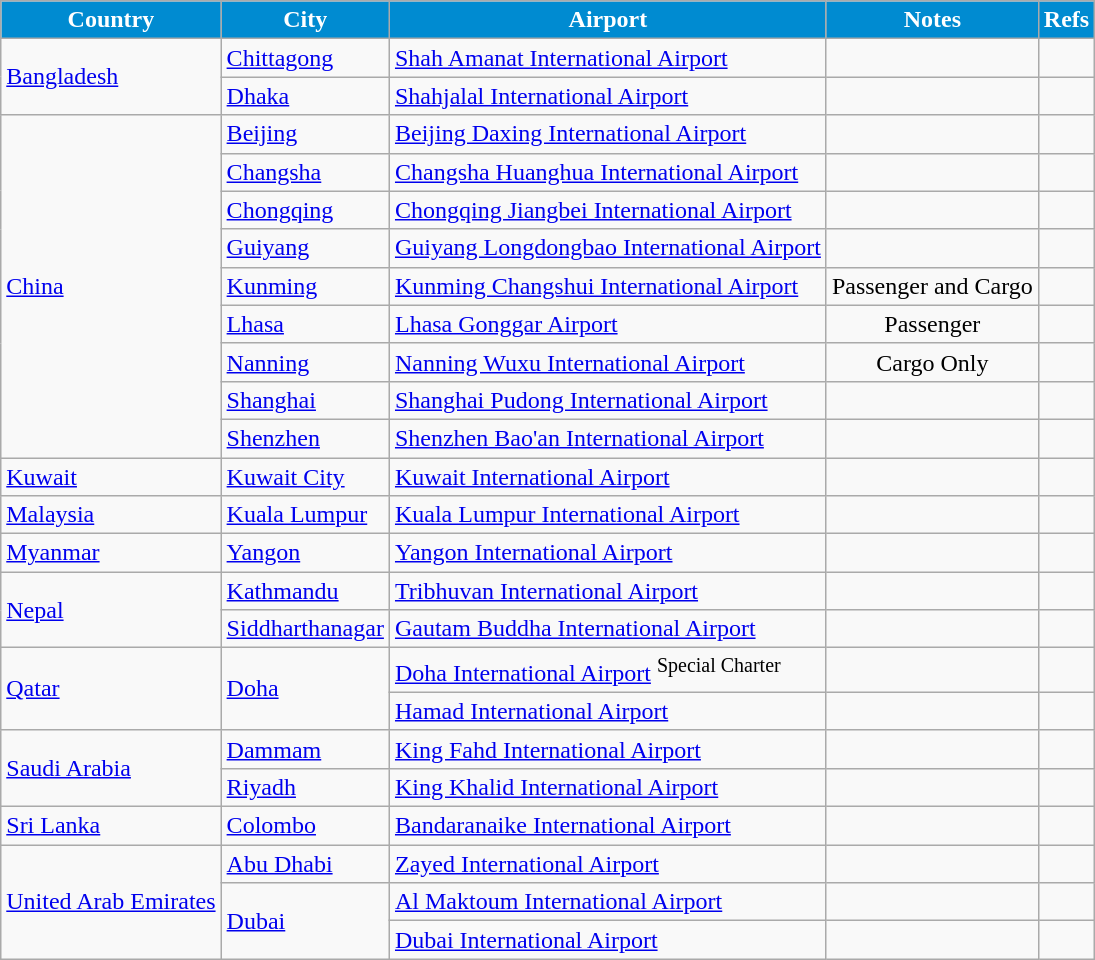<table class="wikitable sortable">
<tr>
<th style="background:#008bd1;color: white;">Country</th>
<th style="background:#008bd1;color: white;">City</th>
<th style="background:#008bd1;color: white;">Airport</th>
<th style="background:#008bd1;color: white;">Notes</th>
<th style="background:#008bd1;color: white;">Refs</th>
</tr>
<tr>
<td rowspan="2"><a href='#'>Bangladesh</a></td>
<td><a href='#'>Chittagong</a></td>
<td><a href='#'>Shah Amanat International Airport</a></td>
<td></td>
<td align=center></td>
</tr>
<tr>
<td><a href='#'>Dhaka</a></td>
<td><a href='#'>Shahjalal International Airport</a></td>
<td align=center></td>
<td align=center></td>
</tr>
<tr>
<td rowspan="9"><a href='#'>China</a></td>
<td><a href='#'>Beijing</a></td>
<td><a href='#'>Beijing Daxing International Airport</a></td>
<td></td>
<td align=center></td>
</tr>
<tr>
<td><a href='#'>Changsha</a></td>
<td><a href='#'>Changsha Huanghua International Airport</a></td>
<td></td>
<td align=center></td>
</tr>
<tr>
<td><a href='#'>Chongqing</a></td>
<td><a href='#'>Chongqing Jiangbei International Airport</a></td>
<td></td>
<td align=center></td>
</tr>
<tr>
<td><a href='#'>Guiyang</a></td>
<td><a href='#'>Guiyang Longdongbao International Airport</a></td>
<td></td>
<td align=center></td>
</tr>
<tr>
<td><a href='#'>Kunming</a></td>
<td><a href='#'>Kunming Changshui International Airport</a></td>
<td align=center>Passenger and Cargo</td>
<td align=center></td>
</tr>
<tr>
<td><a href='#'>Lhasa</a></td>
<td><a href='#'>Lhasa Gonggar Airport</a></td>
<td align=center>Passenger</td>
<td align=center></td>
</tr>
<tr>
<td><a href='#'>Nanning</a></td>
<td><a href='#'>Nanning Wuxu International Airport</a></td>
<td align=center>Cargo Only</td>
<td align=center></td>
</tr>
<tr>
<td><a href='#'>Shanghai</a></td>
<td><a href='#'>Shanghai Pudong International Airport</a></td>
<td></td>
<td align=center></td>
</tr>
<tr>
<td><a href='#'>Shenzhen</a></td>
<td><a href='#'>Shenzhen Bao'an International Airport</a></td>
<td></td>
<td align=center></td>
</tr>
<tr>
<td><a href='#'>Kuwait</a></td>
<td><a href='#'>Kuwait City</a></td>
<td><a href='#'>Kuwait International Airport</a></td>
<td align=center></td>
<td align=center></td>
</tr>
<tr>
<td><a href='#'>Malaysia</a></td>
<td><a href='#'>Kuala Lumpur</a></td>
<td><a href='#'>Kuala Lumpur International Airport</a></td>
<td align=center></td>
<td align=center></td>
</tr>
<tr>
<td><a href='#'>Myanmar</a></td>
<td><a href='#'>Yangon</a></td>
<td><a href='#'>Yangon International Airport</a></td>
<td></td>
<td align=center></td>
</tr>
<tr>
<td rowspan="2"><a href='#'>Nepal</a></td>
<td><a href='#'>Kathmandu</a></td>
<td><a href='#'>Tribhuvan International Airport</a></td>
<td></td>
<td align=center></td>
</tr>
<tr>
<td><a href='#'>Siddharthanagar</a></td>
<td><a href='#'>Gautam Buddha International Airport</a></td>
<td align=center></td>
<td align=center></td>
</tr>
<tr>
<td rowspan="2"><a href='#'>Qatar</a></td>
<td rowspan="2"><a href='#'>Doha</a></td>
<td><a href='#'>Doha International Airport</a> <sup>Special Charter</sup></td>
<td></td>
<td align=center></td>
</tr>
<tr>
<td><a href='#'>Hamad International Airport</a></td>
<td></td>
<td align=center></td>
</tr>
<tr>
<td rowspan="2"><a href='#'>Saudi Arabia</a></td>
<td><a href='#'>Dammam</a></td>
<td><a href='#'>King Fahd International Airport</a></td>
<td align=center></td>
<td align=center></td>
</tr>
<tr>
<td><a href='#'>Riyadh</a></td>
<td><a href='#'>King Khalid International Airport</a></td>
<td align=center></td>
<td align=center></td>
</tr>
<tr>
<td><a href='#'>Sri Lanka</a></td>
<td><a href='#'>Colombo</a></td>
<td><a href='#'>Bandaranaike International Airport</a></td>
<td></td>
<td align=center></td>
</tr>
<tr>
<td rowspan="3"><a href='#'>United Arab Emirates</a></td>
<td><a href='#'>Abu Dhabi</a></td>
<td><a href='#'>Zayed International Airport</a></td>
<td align=center></td>
<td align=center></td>
</tr>
<tr>
<td rowspan="2"><a href='#'>Dubai</a></td>
<td><a href='#'>Al Maktoum International Airport</a></td>
<td></td>
<td align=center></td>
</tr>
<tr>
<td><a href='#'>Dubai International Airport</a></td>
<td align=center></td>
<td align=center></td>
</tr>
</table>
